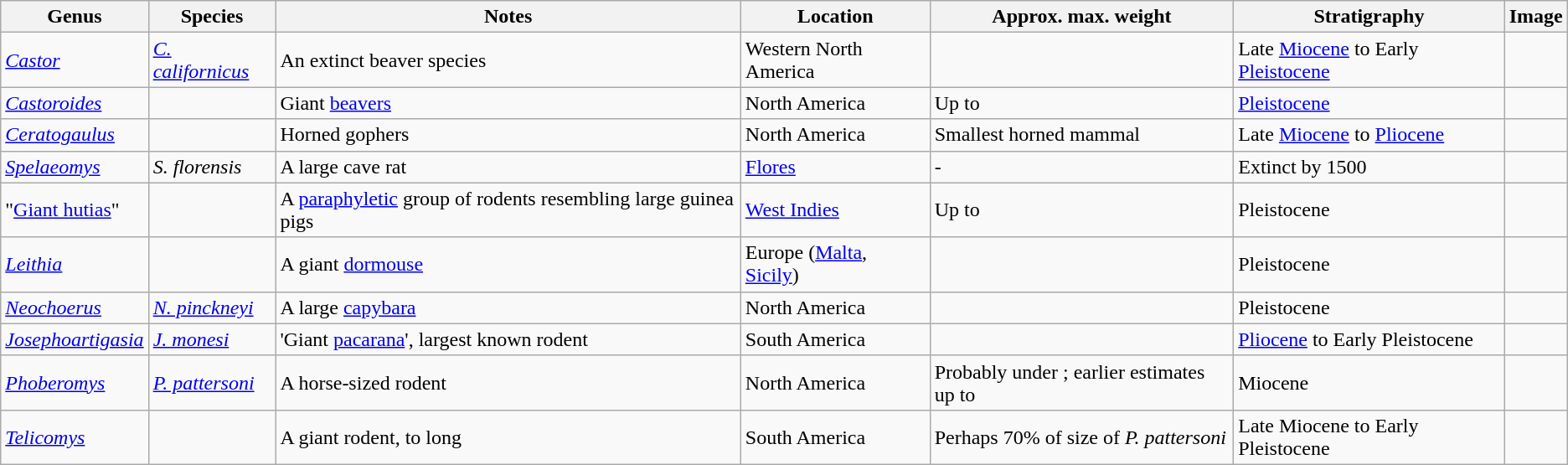<table class="wikitable sortable">
<tr>
<th>Genus</th>
<th>Species</th>
<th>Notes</th>
<th>Location</th>
<th>Approx. max. weight</th>
<th>Stratigraphy</th>
<th>Image</th>
</tr>
<tr>
<td><em><a href='#'>Castor</a></em></td>
<td><em><a href='#'>C. californicus</a></em></td>
<td>An extinct beaver species</td>
<td>Western North America</td>
<td></td>
<td>Late <a href='#'>Miocene</a> to Early <a href='#'>Pleistocene</a></td>
<td></td>
</tr>
<tr>
<td><em><a href='#'>Castoroides</a></em></td>
<td></td>
<td>Giant <a href='#'>beavers</a></td>
<td>North America</td>
<td>Up to </td>
<td><a href='#'>Pleistocene</a></td>
<td></td>
</tr>
<tr>
<td><em><a href='#'>Ceratogaulus</a></em></td>
<td></td>
<td>Horned gophers</td>
<td>North America</td>
<td>Smallest horned mammal</td>
<td>Late <a href='#'>Miocene</a> to <a href='#'>Pliocene</a></td>
<td></td>
</tr>
<tr>
<td><em><a href='#'>Spelaeomys</a></em></td>
<td><em>S. florensis</em></td>
<td>A large cave rat</td>
<td><a href='#'>Flores</a></td>
<td>-</td>
<td>Extinct by 1500</td>
<td></td>
</tr>
<tr>
<td>"<a href='#'>Giant hutias</a>"</td>
<td></td>
<td>A <a href='#'>paraphyletic</a> group of rodents resembling large guinea pigs</td>
<td><a href='#'>West Indies</a></td>
<td>Up to </td>
<td>Pleistocene</td>
<td></td>
</tr>
<tr>
<td><em><a href='#'>Leithia</a></em></td>
<td></td>
<td>A giant <a href='#'>dormouse</a></td>
<td>Europe (<a href='#'>Malta</a>, <a href='#'>Sicily</a>)</td>
<td></td>
<td>Pleistocene</td>
<td></td>
</tr>
<tr>
<td><em><a href='#'>Neochoerus</a></em></td>
<td><em><a href='#'>N. pinckneyi</a></em></td>
<td>A large <a href='#'>capybara</a></td>
<td>North America</td>
<td></td>
<td>Pleistocene</td>
<td></td>
</tr>
<tr>
<td><em><a href='#'>Josephoartigasia</a></em></td>
<td><em><a href='#'>J. monesi</a></em></td>
<td>'Giant <a href='#'>pacarana</a>', largest known rodent</td>
<td>South America</td>
<td></td>
<td><a href='#'>Pliocene</a> to Early Pleistocene</td>
<td></td>
</tr>
<tr>
<td><em><a href='#'>Phoberomys</a></em></td>
<td><em><a href='#'>P. pattersoni</a></em></td>
<td>A horse-sized rodent</td>
<td>North America</td>
<td>Probably under ; earlier estimates up to </td>
<td>Miocene</td>
<td></td>
</tr>
<tr>
<td><em><a href='#'>Telicomys</a></em></td>
<td></td>
<td>A giant rodent, to  long</td>
<td>South America</td>
<td>Perhaps 70% of size of <em>P. pattersoni</em></td>
<td>Late Miocene to Early Pleistocene</td>
<td></td>
</tr>
</table>
